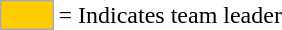<table>
<tr>
<td style="background-color:#FFCC00; border:1px solid #aaaaaa; width:2em;"></td>
<td>= Indicates team leader</td>
</tr>
</table>
